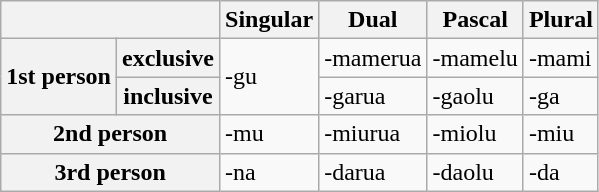<table class="wikitable">
<tr>
<th colspan="2"></th>
<th>Singular</th>
<th>Dual</th>
<th>Pascal</th>
<th>Plural</th>
</tr>
<tr>
<th rowspan="2">1st person</th>
<th>exclusive</th>
<td rowspan="2">-gu</td>
<td>-mamerua</td>
<td>-mamelu</td>
<td>-mami</td>
</tr>
<tr>
<th>inclusive</th>
<td>-garua</td>
<td>-gaolu</td>
<td>-ga</td>
</tr>
<tr>
<th colspan="2">2nd person</th>
<td>-mu</td>
<td>-miurua</td>
<td>-miolu</td>
<td>-miu</td>
</tr>
<tr>
<th colspan="2">3rd person</th>
<td>-na</td>
<td>-darua</td>
<td>-daolu</td>
<td>-da</td>
</tr>
</table>
